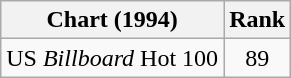<table class="wikitable">
<tr>
<th align="left">Chart (1994)</th>
<th style="text-align:center;">Rank</th>
</tr>
<tr>
<td>US <em>Billboard</em> Hot 100</td>
<td style="text-align:center;">89</td>
</tr>
</table>
